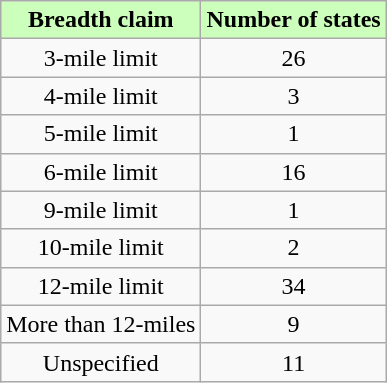<table class="wikitable" style="text-align:center; margin-left:10px" align="right" border="1">
<tr>
<th style="background-color:#cfb">Breadth claim</th>
<th style="background-color:#cfb">Number of states</th>
</tr>
<tr>
<td>3-mile limit</td>
<td>26</td>
</tr>
<tr>
<td>4-mile limit</td>
<td>3</td>
</tr>
<tr>
<td>5-mile limit</td>
<td>1</td>
</tr>
<tr>
<td>6-mile limit</td>
<td>16</td>
</tr>
<tr>
<td>9-mile limit</td>
<td>1</td>
</tr>
<tr>
<td>10-mile limit</td>
<td>2</td>
</tr>
<tr>
<td>12-mile limit</td>
<td>34</td>
</tr>
<tr>
<td>More than 12-miles</td>
<td>9</td>
</tr>
<tr>
<td>Unspecified</td>
<td>11</td>
</tr>
</table>
